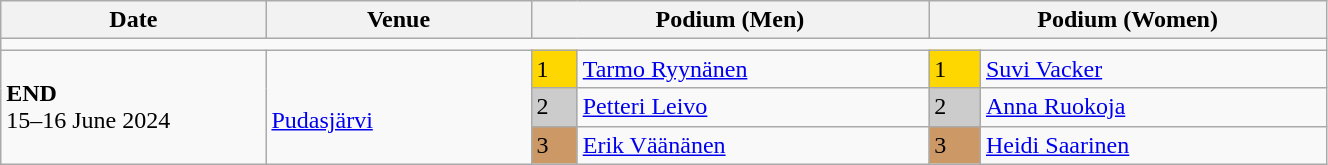<table class="wikitable" width=70%>
<tr>
<th>Date</th>
<th width=20%>Venue</th>
<th colspan=2 width=30%>Podium (Men)</th>
<th colspan=2 width=30%>Podium (Women)</th>
</tr>
<tr>
<td colspan=6></td>
</tr>
<tr>
<td rowspan=3><strong>END</strong> <br> 15–16 June 2024</td>
<td rowspan=3><br><a href='#'>Pudasjärvi</a></td>
<td bgcolor=FFD700>1</td>
<td><a href='#'>Tarmo Ryynänen</a></td>
<td bgcolor=FFD700>1</td>
<td><a href='#'>Suvi Vacker</a></td>
</tr>
<tr>
<td bgcolor=CCCCCC>2</td>
<td><a href='#'>Petteri Leivo</a></td>
<td bgcolor=CCCCCC>2</td>
<td><a href='#'>Anna Ruokoja</a></td>
</tr>
<tr>
<td bgcolor=CC9966>3</td>
<td><a href='#'>Erik Väänänen</a></td>
<td bgcolor=CC9966>3</td>
<td><a href='#'>Heidi Saarinen</a></td>
</tr>
</table>
